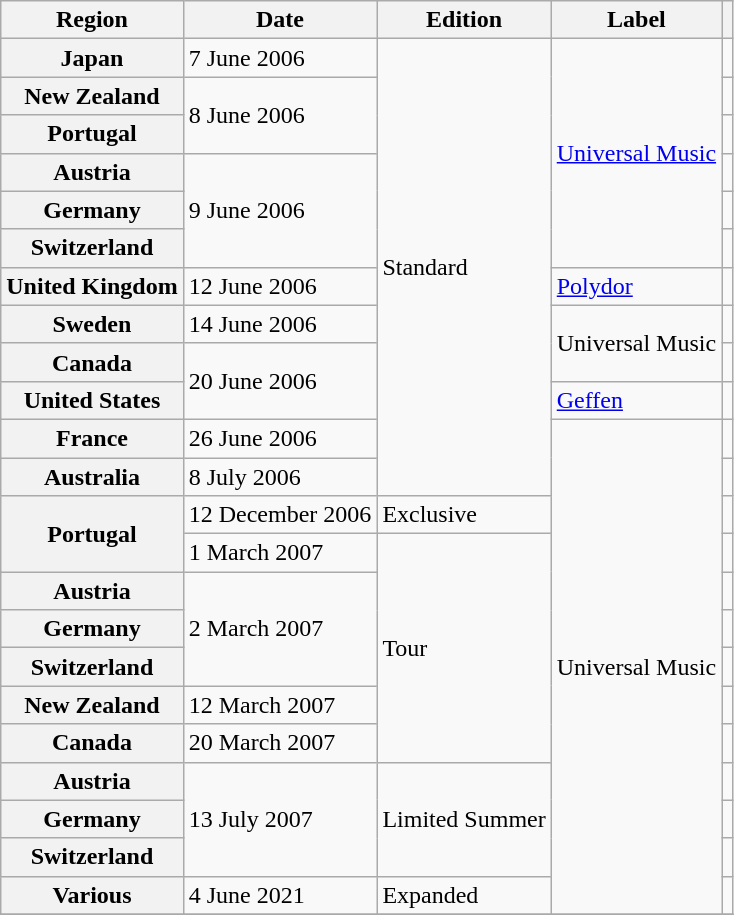<table class="wikitable plainrowheaders">
<tr>
<th scope="col">Region</th>
<th scope="col">Date</th>
<th scope="col">Edition</th>
<th scope="col">Label</th>
<th scope="col"></th>
</tr>
<tr>
<th scope="row">Japan</th>
<td>7 June 2006</td>
<td rowspan="12">Standard</td>
<td rowspan="6"><a href='#'>Universal Music</a></td>
<td></td>
</tr>
<tr>
<th scope="row">New Zealand</th>
<td rowspan="2">8 June 2006</td>
<td></td>
</tr>
<tr>
<th scope="row">Portugal</th>
<td></td>
</tr>
<tr>
<th scope="row">Austria</th>
<td rowspan="3">9 June 2006</td>
<td></td>
</tr>
<tr>
<th scope="row">Germany</th>
<td></td>
</tr>
<tr>
<th scope="row">Switzerland</th>
<td></td>
</tr>
<tr>
<th scope="row">United Kingdom</th>
<td>12 June 2006</td>
<td><a href='#'>Polydor</a></td>
<td></td>
</tr>
<tr>
<th scope="row">Sweden</th>
<td>14 June 2006</td>
<td rowspan="2">Universal Music</td>
<td></td>
</tr>
<tr>
<th scope="row">Canada</th>
<td rowspan="2">20 June 2006</td>
<td></td>
</tr>
<tr>
<th scope="row">United States</th>
<td><a href='#'>Geffen</a></td>
<td></td>
</tr>
<tr>
<th scope="row">France</th>
<td>26 June 2006</td>
<td rowspan="13">Universal Music</td>
<td></td>
</tr>
<tr>
<th scope="row">Australia</th>
<td>8 July 2006</td>
<td></td>
</tr>
<tr>
<th scope="row" rowspan="2">Portugal</th>
<td>12 December 2006</td>
<td>Exclusive</td>
<td></td>
</tr>
<tr>
<td>1 March 2007</td>
<td rowspan="6">Tour</td>
<td></td>
</tr>
<tr>
<th scope="row">Austria</th>
<td rowspan="3">2 March 2007</td>
<td></td>
</tr>
<tr>
<th scope="row">Germany</th>
<td></td>
</tr>
<tr>
<th scope="row">Switzerland</th>
<td></td>
</tr>
<tr>
<th scope="row">New Zealand</th>
<td>12 March 2007</td>
<td></td>
</tr>
<tr>
<th scope="row">Canada</th>
<td>20 March 2007</td>
<td></td>
</tr>
<tr>
<th scope="row">Austria</th>
<td rowspan="3">13 July 2007</td>
<td rowspan="3">Limited Summer</td>
<td></td>
</tr>
<tr>
<th scope="row">Germany</th>
<td></td>
</tr>
<tr>
<th scope="row">Switzerland</th>
<td></td>
</tr>
<tr>
<th scope="row">Various</th>
<td>4 June 2021</td>
<td>Expanded</td>
<td></td>
</tr>
<tr>
</tr>
</table>
